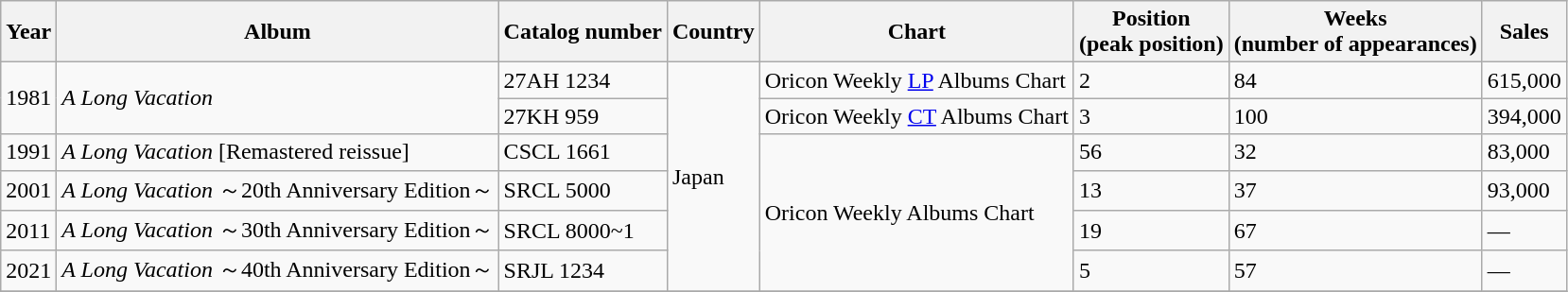<table class="wikitable">
<tr>
<th>Year</th>
<th>Album</th>
<th>Catalog number</th>
<th>Country</th>
<th>Chart</th>
<th>Position<br>(peak position)</th>
<th>Weeks<br>(number of appearances)</th>
<th>Sales</th>
</tr>
<tr>
<td rowspan=2>1981</td>
<td rowspan=2><em>A Long Vacation</em></td>
<td>27AH 1234</td>
<td rowspan=6>Japan</td>
<td>Oricon Weekly <a href='#'>LP</a> Albums Chart</td>
<td>2</td>
<td>84</td>
<td rowspan=1>615,000</td>
</tr>
<tr>
<td>27KH 959</td>
<td>Oricon Weekly <a href='#'>CT</a> Albums Chart</td>
<td>3</td>
<td>100</td>
<td rowspan=1>394,000</td>
</tr>
<tr>
<td rowspan=1>1991</td>
<td rowspan=1><em>A Long Vacation</em> [Remastered reissue]</td>
<td>CSCL 1661</td>
<td rowspan=4>Oricon Weekly Albums Chart</td>
<td>56</td>
<td>32</td>
<td rowspan=1>83,000</td>
</tr>
<tr>
<td>2001</td>
<td><em>A Long Vacation</em> ～20th Anniversary Edition～</td>
<td>SRCL 5000</td>
<td>13</td>
<td>37</td>
<td>93,000</td>
</tr>
<tr>
<td>2011</td>
<td><em>A Long Vacation</em> ～30th Anniversary Edition～</td>
<td>SRCL 8000~1</td>
<td>19</td>
<td>67</td>
<td>—</td>
</tr>
<tr>
<td>2021</td>
<td><em>A Long Vacation</em> ～40th Anniversary Edition～</td>
<td>SRJL 1234</td>
<td>5</td>
<td>57</td>
<td>—</td>
</tr>
<tr>
</tr>
</table>
